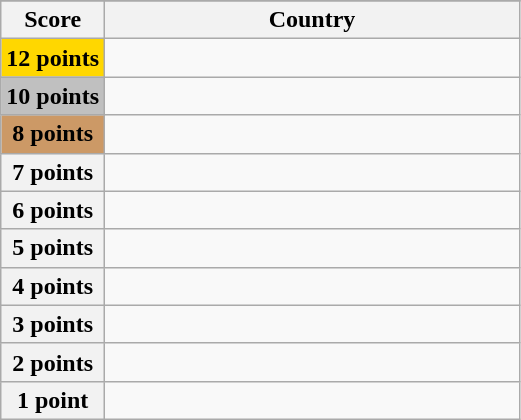<table class="wikitable">
<tr>
</tr>
<tr>
<th scope="col" width="20%">Score</th>
<th scope="col">Country</th>
</tr>
<tr>
<th scope="row" style="background:gold">12 points</th>
<td></td>
</tr>
<tr>
<th scope="row" style="background:silver">10 points</th>
<td></td>
</tr>
<tr>
<th scope="row" style="background:#CC9966">8 points</th>
<td></td>
</tr>
<tr>
<th scope="row">7 points</th>
<td></td>
</tr>
<tr>
<th scope="row">6 points</th>
<td></td>
</tr>
<tr>
<th scope="row">5 points</th>
<td></td>
</tr>
<tr>
<th scope="row">4 points</th>
<td></td>
</tr>
<tr>
<th scope="row">3 points</th>
<td></td>
</tr>
<tr>
<th scope="row">2 points</th>
<td></td>
</tr>
<tr>
<th scope="row">1 point</th>
<td></td>
</tr>
</table>
